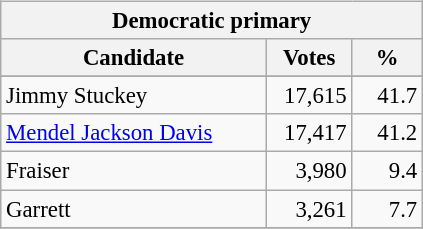<table class="wikitable" align="left" style="margin: 1em 1em 1em 0; font-size: 95%;">
<tr>
<th colspan="3">Democratic primary</th>
</tr>
<tr>
<th colspan="1" style="width: 170px">Candidate</th>
<th style="width: 50px">Votes</th>
<th style="width: 40px">%</th>
</tr>
<tr>
</tr>
<tr>
<td>Jimmy Stuckey</td>
<td align="right">17,615</td>
<td align="right">41.7</td>
</tr>
<tr>
<td><a href='#'>Mendel Jackson Davis</a></td>
<td align="right">17,417</td>
<td align="right">41.2</td>
</tr>
<tr>
<td>Fraiser</td>
<td align="right">3,980</td>
<td align="right">9.4</td>
</tr>
<tr>
<td>Garrett</td>
<td align="right">3,261</td>
<td align="right">7.7</td>
</tr>
<tr>
</tr>
</table>
